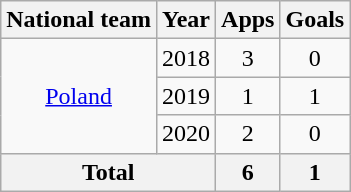<table class="wikitable" style="text-align:center">
<tr>
<th>National team</th>
<th>Year</th>
<th>Apps</th>
<th>Goals</th>
</tr>
<tr>
<td rowspan="3"><a href='#'>Poland</a></td>
<td>2018</td>
<td>3</td>
<td>0</td>
</tr>
<tr>
<td>2019</td>
<td>1</td>
<td>1</td>
</tr>
<tr>
<td>2020</td>
<td>2</td>
<td>0</td>
</tr>
<tr>
<th colspan="2">Total</th>
<th>6</th>
<th>1</th>
</tr>
</table>
